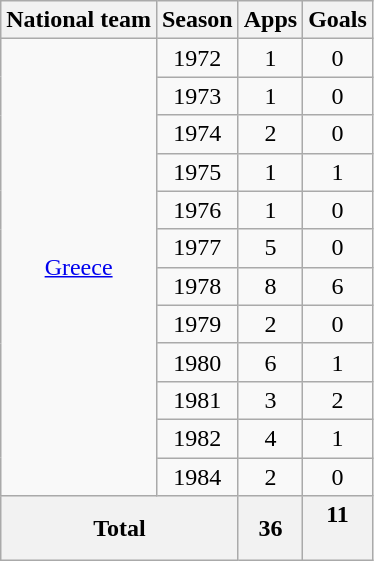<table class="wikitable" style="text-align:center">
<tr>
<th>National team</th>
<th>Season</th>
<th>Apps</th>
<th>Goals</th>
</tr>
<tr>
<td rowspan=12><a href='#'>Greece</a></td>
<td>1972</td>
<td>1</td>
<td>0</td>
</tr>
<tr>
<td>1973</td>
<td>1</td>
<td>0</td>
</tr>
<tr>
<td>1974</td>
<td>2</td>
<td>0</td>
</tr>
<tr>
<td>1975</td>
<td>1</td>
<td>1</td>
</tr>
<tr>
<td>1976</td>
<td>1</td>
<td>0</td>
</tr>
<tr>
<td>1977</td>
<td>5</td>
<td>0</td>
</tr>
<tr>
<td>1978</td>
<td>8</td>
<td>6</td>
</tr>
<tr>
<td>1979</td>
<td>2</td>
<td>0</td>
</tr>
<tr>
<td>1980</td>
<td>6</td>
<td>1</td>
</tr>
<tr>
<td>1981</td>
<td>3</td>
<td>2</td>
</tr>
<tr>
<td>1982</td>
<td>4</td>
<td>1</td>
</tr>
<tr>
<td>1984</td>
<td>2</td>
<td>0</td>
</tr>
<tr>
<th colspan=2>Total</th>
<th>36</th>
<th>11<br><br>










</th>
</tr>
</table>
